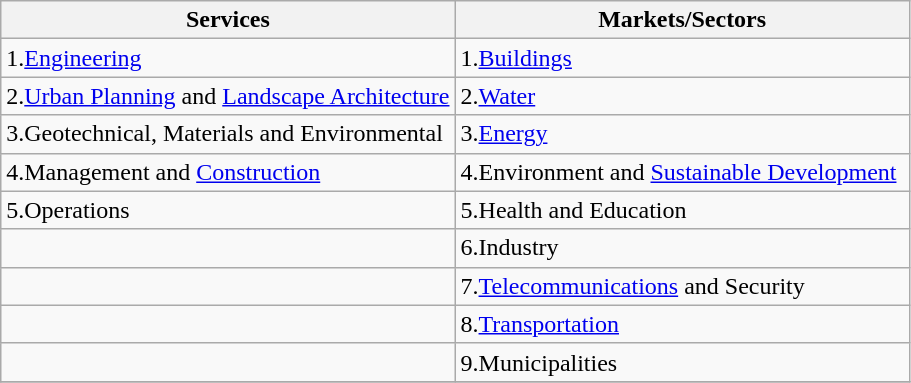<table class="wikitable">
<tr>
<th width="50%">Services</th>
<th width="50%">Markets/Sectors</th>
</tr>
<tr>
<td>1.<a href='#'>Engineering</a></td>
<td>1.<a href='#'>Buildings</a></td>
</tr>
<tr>
<td>2.<a href='#'>Urban Planning</a> and <a href='#'>Landscape Architecture</a></td>
<td>2.<a href='#'>Water</a></td>
</tr>
<tr>
<td>3.Geotechnical, Materials and Environmental</td>
<td>3.<a href='#'>Energy</a></td>
</tr>
<tr>
<td>4.Management and <a href='#'>Construction</a></td>
<td>4.Environment and <a href='#'>Sustainable Development</a></td>
</tr>
<tr>
<td>5.Operations</td>
<td>5.Health and Education</td>
</tr>
<tr>
<td></td>
<td>6.Industry</td>
</tr>
<tr>
<td></td>
<td>7.<a href='#'>Telecommunications</a> and Security</td>
</tr>
<tr>
<td></td>
<td>8.<a href='#'>Transportation</a></td>
</tr>
<tr>
<td></td>
<td>9.Municipalities</td>
</tr>
<tr>
</tr>
</table>
